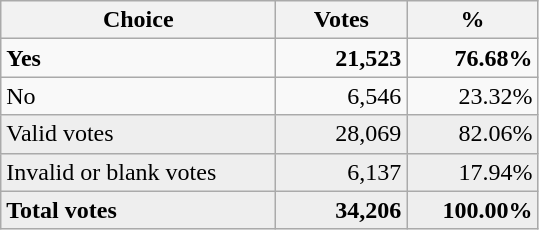<table class="wikitable">
<tr>
<th style=width:11em>Choice</th>
<th style=width:5em>Votes</th>
<th style=width:5em>%</th>
</tr>
<tr>
<td> <strong>Yes</strong></td>
<td style="text-align: right;"><strong>21,523</strong></td>
<td style="text-align: right;"><strong>76.68%</strong></td>
</tr>
<tr>
<td> No</td>
<td style="text-align: right;">6,546</td>
<td style="text-align: right;">23.32%</td>
</tr>
<tr style="background-color:#eeeeee" |>
<td>Valid votes</td>
<td style="text-align: right;">28,069</td>
<td style="text-align: right;">82.06%</td>
</tr>
<tr style="background-color:#eeeeee" |>
<td>Invalid or blank votes</td>
<td style="text-align: right;">6,137</td>
<td style="text-align: right;">17.94%</td>
</tr>
<tr style="background-color:#eeeeee" |>
<td><strong>Total votes </strong></td>
<td style="text-align: right;"><strong>34,206</strong></td>
<td style="text-align: right;"><strong>100.00%</strong></td>
</tr>
</table>
